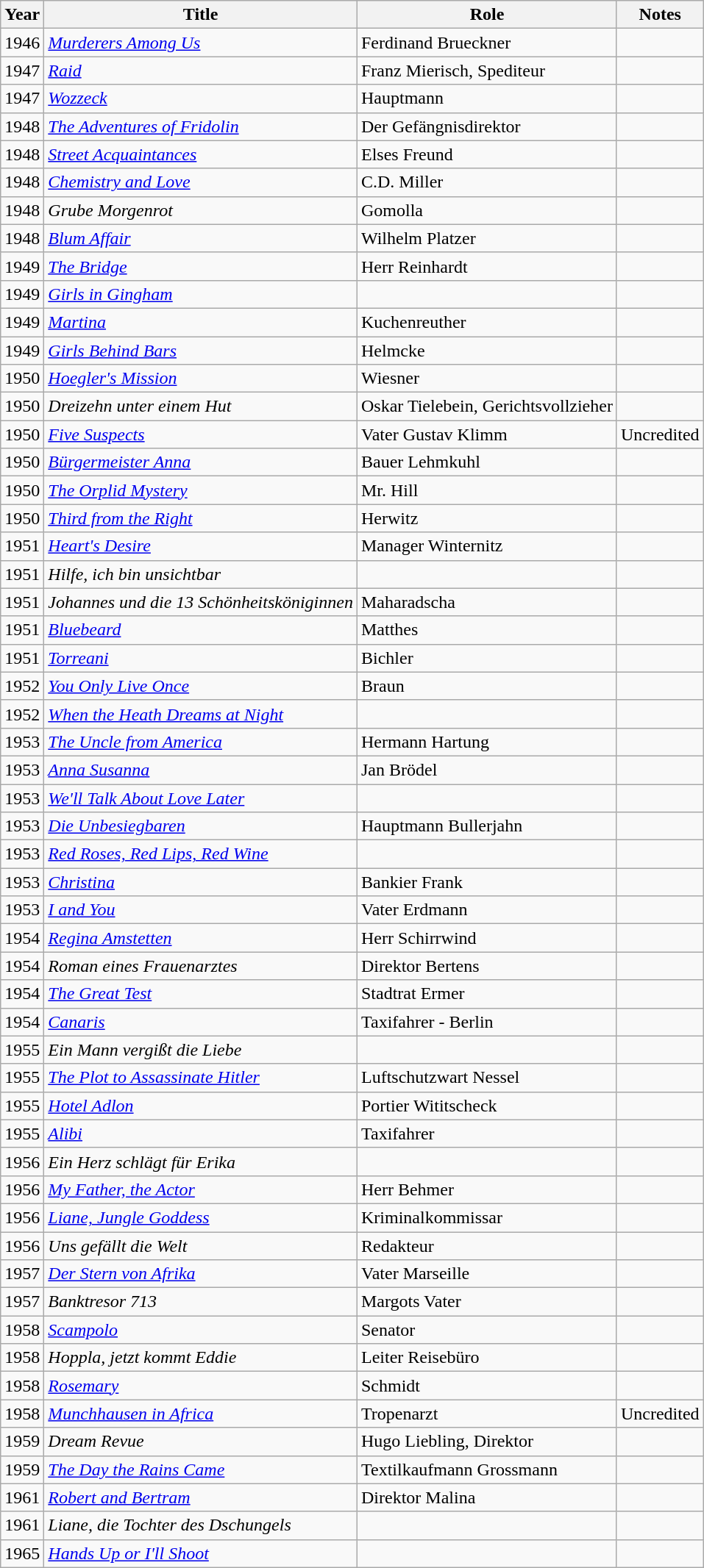<table class="wikitable">
<tr>
<th>Year</th>
<th>Title</th>
<th>Role</th>
<th>Notes</th>
</tr>
<tr>
<td>1946</td>
<td><em><a href='#'>Murderers Among Us</a></em></td>
<td>Ferdinand Brueckner</td>
</tr>
<tr>
<td>1947</td>
<td><em><a href='#'>Raid</a></em></td>
<td>Franz Mierisch, Spediteur</td>
<td></td>
</tr>
<tr>
<td>1947</td>
<td><em><a href='#'>Wozzeck</a></em></td>
<td>Hauptmann</td>
<td></td>
</tr>
<tr>
<td>1948</td>
<td><em><a href='#'>The Adventures of Fridolin</a></em></td>
<td>Der Gefängnisdirektor</td>
<td></td>
</tr>
<tr>
<td>1948</td>
<td><em><a href='#'>Street Acquaintances</a></em></td>
<td>Elses Freund</td>
<td></td>
</tr>
<tr>
<td>1948</td>
<td><em><a href='#'>Chemistry and Love</a></em></td>
<td>C.D. Miller</td>
<td></td>
</tr>
<tr>
<td>1948</td>
<td><em>Grube Morgenrot</em></td>
<td>Gomolla</td>
<td></td>
</tr>
<tr>
<td>1948</td>
<td><em><a href='#'>Blum Affair</a></em></td>
<td>Wilhelm Platzer</td>
<td></td>
</tr>
<tr>
<td>1949</td>
<td><em><a href='#'>The Bridge</a></em></td>
<td>Herr Reinhardt</td>
<td></td>
</tr>
<tr>
<td>1949</td>
<td><em><a href='#'>Girls in Gingham</a></em></td>
<td></td>
<td></td>
</tr>
<tr>
<td>1949</td>
<td><em><a href='#'>Martina</a></em></td>
<td>Kuchenreuther</td>
<td></td>
</tr>
<tr>
<td>1949</td>
<td><em><a href='#'>Girls Behind Bars</a></em></td>
<td>Helmcke</td>
<td></td>
</tr>
<tr>
<td>1950</td>
<td><em><a href='#'>Hoegler's Mission</a></em></td>
<td>Wiesner</td>
<td></td>
</tr>
<tr>
<td>1950</td>
<td><em>Dreizehn unter einem Hut</em></td>
<td>Oskar Tielebein, Gerichtsvollzieher</td>
<td></td>
</tr>
<tr>
<td>1950</td>
<td><em><a href='#'>Five Suspects</a></em></td>
<td>Vater Gustav Klimm</td>
<td>Uncredited</td>
</tr>
<tr>
<td>1950</td>
<td><em><a href='#'>Bürgermeister Anna</a></em></td>
<td>Bauer Lehmkuhl</td>
<td></td>
</tr>
<tr>
<td>1950</td>
<td><em><a href='#'>The Orplid Mystery</a></em></td>
<td>Mr. Hill</td>
<td></td>
</tr>
<tr>
<td>1950</td>
<td><em><a href='#'>Third from the Right</a></em></td>
<td>Herwitz</td>
<td></td>
</tr>
<tr>
<td>1951</td>
<td><em><a href='#'>Heart's Desire</a></em></td>
<td>Manager Winternitz</td>
<td></td>
</tr>
<tr>
<td>1951</td>
<td><em>Hilfe, ich bin unsichtbar</em></td>
<td></td>
<td></td>
</tr>
<tr>
<td>1951</td>
<td><em>Johannes und die 13 Schönheitsköniginnen</em></td>
<td>Maharadscha</td>
<td></td>
</tr>
<tr>
<td>1951</td>
<td><em><a href='#'>Bluebeard</a></em></td>
<td>Matthes</td>
<td></td>
</tr>
<tr>
<td>1951</td>
<td><em><a href='#'>Torreani</a></em></td>
<td>Bichler</td>
<td></td>
</tr>
<tr>
<td>1952</td>
<td><em><a href='#'>You Only Live Once</a></em></td>
<td>Braun</td>
<td></td>
</tr>
<tr>
<td>1952</td>
<td><em><a href='#'>When the Heath Dreams at Night</a></em></td>
<td></td>
<td></td>
</tr>
<tr>
<td>1953</td>
<td><em><a href='#'>The Uncle from America</a></em></td>
<td>Hermann Hartung</td>
<td></td>
</tr>
<tr>
<td>1953</td>
<td><em><a href='#'>Anna Susanna</a></em></td>
<td>Jan Brödel</td>
<td></td>
</tr>
<tr>
<td>1953</td>
<td><em><a href='#'>We'll Talk About Love Later</a></em></td>
<td></td>
<td></td>
</tr>
<tr>
<td>1953</td>
<td><em><a href='#'>Die Unbesiegbaren</a></em></td>
<td>Hauptmann Bullerjahn</td>
<td></td>
</tr>
<tr>
<td>1953</td>
<td><em><a href='#'>Red Roses, Red Lips, Red Wine</a></em></td>
<td></td>
<td></td>
</tr>
<tr>
<td>1953</td>
<td><em><a href='#'>Christina</a></em></td>
<td>Bankier Frank</td>
<td></td>
</tr>
<tr>
<td>1953</td>
<td><em><a href='#'>I and You</a></em></td>
<td>Vater Erdmann</td>
<td></td>
</tr>
<tr>
<td>1954</td>
<td><em><a href='#'>Regina Amstetten</a></em></td>
<td>Herr Schirrwind</td>
<td></td>
</tr>
<tr>
<td>1954</td>
<td><em>Roman eines Frauenarztes</em></td>
<td>Direktor Bertens</td>
<td></td>
</tr>
<tr>
<td>1954</td>
<td><em><a href='#'>The Great Test</a></em></td>
<td>Stadtrat Ermer</td>
<td></td>
</tr>
<tr>
<td>1954</td>
<td><em><a href='#'>Canaris</a></em></td>
<td>Taxifahrer - Berlin</td>
<td></td>
</tr>
<tr>
<td>1955</td>
<td><em>Ein Mann vergißt die Liebe</em></td>
<td></td>
<td></td>
</tr>
<tr>
<td>1955</td>
<td><em><a href='#'>The Plot to Assassinate Hitler</a></em></td>
<td>Luftschutzwart Nessel</td>
<td></td>
</tr>
<tr>
<td>1955</td>
<td><em><a href='#'>Hotel Adlon</a></em></td>
<td>Portier Wititscheck</td>
<td></td>
</tr>
<tr>
<td>1955</td>
<td><em><a href='#'>Alibi</a></em></td>
<td>Taxifahrer</td>
<td></td>
</tr>
<tr>
<td>1956</td>
<td><em>Ein Herz schlägt für Erika</em></td>
<td></td>
<td></td>
</tr>
<tr>
<td>1956</td>
<td><em><a href='#'>My Father, the Actor</a></em></td>
<td>Herr Behmer</td>
<td></td>
</tr>
<tr>
<td>1956</td>
<td><em><a href='#'>Liane, Jungle Goddess</a></em></td>
<td>Kriminalkommissar</td>
<td></td>
</tr>
<tr>
<td>1956</td>
<td><em>Uns gefällt die Welt</em></td>
<td>Redakteur</td>
<td></td>
</tr>
<tr>
<td>1957</td>
<td><em><a href='#'>Der Stern von Afrika</a></em></td>
<td>Vater Marseille</td>
<td></td>
</tr>
<tr>
<td>1957</td>
<td><em>Banktresor 713</em></td>
<td>Margots Vater</td>
<td></td>
</tr>
<tr>
<td>1958</td>
<td><em><a href='#'>Scampolo</a></em></td>
<td>Senator</td>
<td></td>
</tr>
<tr>
<td>1958</td>
<td><em>Hoppla, jetzt kommt Eddie</em></td>
<td>Leiter Reisebüro</td>
<td></td>
</tr>
<tr>
<td>1958</td>
<td><em><a href='#'>Rosemary</a></em></td>
<td>Schmidt</td>
<td></td>
</tr>
<tr>
<td>1958</td>
<td><em><a href='#'>Munchhausen in Africa</a></em></td>
<td>Tropenarzt</td>
<td>Uncredited</td>
</tr>
<tr>
<td>1959</td>
<td><em>Dream Revue</em></td>
<td>Hugo Liebling, Direktor</td>
<td></td>
</tr>
<tr>
<td>1959</td>
<td><em><a href='#'>The Day the Rains Came</a></em></td>
<td>Textilkaufmann Grossmann</td>
<td></td>
</tr>
<tr>
<td>1961</td>
<td><em><a href='#'>Robert and Bertram</a></em></td>
<td>Direktor Malina</td>
<td></td>
</tr>
<tr>
<td>1961</td>
<td><em>Liane, die Tochter des Dschungels</em></td>
<td></td>
<td></td>
</tr>
<tr>
<td>1965</td>
<td><em><a href='#'>Hands Up or I'll Shoot</a></em></td>
<td></td>
<td></td>
</tr>
</table>
